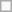<table class=wikitable>
<tr>
<td> </td>
</tr>
</table>
